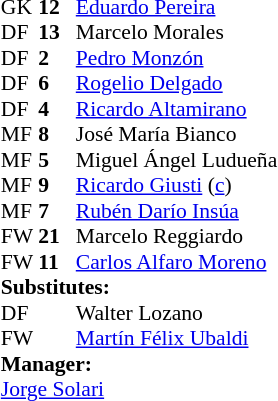<table cellspacing="0" cellpadding="0" style="font-size:90%; margin:0.2em auto;">
<tr>
<th width="25"></th>
<th width="25"></th>
</tr>
<tr>
<td>GK</td>
<td><strong>12</strong></td>
<td> <a href='#'>Eduardo Pereira</a></td>
</tr>
<tr>
<td>DF</td>
<td><strong>13</strong></td>
<td> Marcelo Morales</td>
</tr>
<tr>
<td>DF</td>
<td><strong>2</strong></td>
<td> <a href='#'>Pedro Monzón</a></td>
</tr>
<tr>
<td>DF</td>
<td><strong>6</strong></td>
<td> <a href='#'>Rogelio Delgado</a></td>
<td></td>
<td></td>
</tr>
<tr>
<td>DF</td>
<td><strong>4</strong></td>
<td> <a href='#'>Ricardo Altamirano</a></td>
</tr>
<tr>
<td>MF</td>
<td><strong>8</strong></td>
<td> José María Bianco</td>
</tr>
<tr>
<td>MF</td>
<td><strong>5</strong></td>
<td> Miguel Ángel Ludueña</td>
</tr>
<tr>
<td>MF</td>
<td><strong>9</strong></td>
<td> <a href='#'>Ricardo Giusti</a> (<a href='#'>c</a>)</td>
</tr>
<tr>
<td>MF</td>
<td><strong>7</strong></td>
<td> <a href='#'>Rubén Darío Insúa</a></td>
</tr>
<tr>
<td>FW</td>
<td><strong>21</strong></td>
<td> Marcelo Reggiardo</td>
</tr>
<tr>
<td>FW</td>
<td><strong>11</strong></td>
<td> <a href='#'>Carlos Alfaro Moreno</a></td>
<td></td>
<td></td>
</tr>
<tr>
<td colspan=3><strong>Substitutes:</strong></td>
</tr>
<tr>
<td>DF</td>
<td></td>
<td> Walter Lozano</td>
<td></td>
<td></td>
</tr>
<tr>
<td>FW</td>
<td></td>
<td> <a href='#'>Martín Félix Ubaldi</a></td>
<td></td>
<td></td>
</tr>
<tr>
<td colspan=3><strong>Manager:</strong></td>
</tr>
<tr>
<td colspan=4> <a href='#'>Jorge Solari</a></td>
</tr>
</table>
